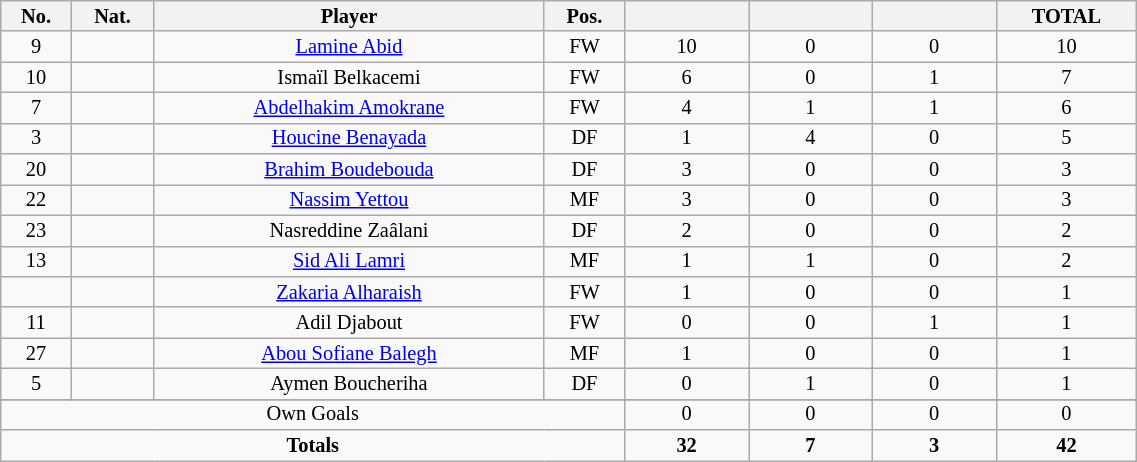<table class="wikitable sortable alternance"  style="font-size:85%; text-align:center; line-height:14px; width:60%;">
<tr>
<th width=10>No.</th>
<th width=10>Nat.</th>
<th width=140>Player</th>
<th width=10>Pos.</th>
<th width=40></th>
<th width=40></th>
<th width=40></th>
<th width=10>TOTAL</th>
</tr>
<tr>
<td>9</td>
<td></td>
<td><a href='#'>Lamine Abid</a></td>
<td>FW</td>
<td>10</td>
<td>0</td>
<td>0</td>
<td>10</td>
</tr>
<tr>
<td>10</td>
<td></td>
<td>Ismaïl Belkacemi</td>
<td>FW</td>
<td>6</td>
<td>0</td>
<td>1</td>
<td>7</td>
</tr>
<tr>
<td>7</td>
<td></td>
<td><a href='#'>Abdelhakim Amokrane</a></td>
<td>FW</td>
<td>4</td>
<td>1</td>
<td>1</td>
<td>6</td>
</tr>
<tr>
<td>3</td>
<td></td>
<td><a href='#'>Houcine Benayada</a></td>
<td>DF</td>
<td>1</td>
<td>4</td>
<td>0</td>
<td>5</td>
</tr>
<tr>
<td>20</td>
<td></td>
<td><a href='#'>Brahim Boudebouda</a></td>
<td>DF</td>
<td>3</td>
<td>0</td>
<td>0</td>
<td>3</td>
</tr>
<tr>
<td>22</td>
<td></td>
<td><a href='#'>Nassim Yettou</a></td>
<td>MF</td>
<td>3</td>
<td>0</td>
<td>0</td>
<td>3</td>
</tr>
<tr>
<td>23</td>
<td></td>
<td>Nasreddine Zaâlani</td>
<td>DF</td>
<td>2</td>
<td>0</td>
<td>0</td>
<td>2</td>
</tr>
<tr>
<td>13</td>
<td></td>
<td><a href='#'>Sid Ali Lamri</a></td>
<td>MF</td>
<td>1</td>
<td>1</td>
<td>0</td>
<td>2</td>
</tr>
<tr>
<td></td>
<td></td>
<td><a href='#'>Zakaria Alharaish</a></td>
<td>FW</td>
<td>1</td>
<td>0</td>
<td>0</td>
<td>1</td>
</tr>
<tr>
<td>11</td>
<td></td>
<td>Adil Djabout</td>
<td>FW</td>
<td>0</td>
<td>0</td>
<td>1</td>
<td>1</td>
</tr>
<tr>
<td>27</td>
<td></td>
<td><a href='#'>Abou Sofiane Balegh</a></td>
<td>MF</td>
<td>1</td>
<td>0</td>
<td>0</td>
<td>1</td>
</tr>
<tr>
<td>5</td>
<td></td>
<td>Aymen Boucheriha</td>
<td>DF</td>
<td>0</td>
<td>1</td>
<td>0</td>
<td>1</td>
</tr>
<tr>
</tr>
<tr class="sortbottom">
<td colspan="4">Own Goals</td>
<td>0</td>
<td>0</td>
<td>0</td>
<td>0</td>
</tr>
<tr class="sortbottom">
<td colspan="4"><strong>Totals</strong></td>
<td><strong>32</strong></td>
<td><strong>7</strong></td>
<td><strong>3</strong></td>
<td><strong>42</strong></td>
</tr>
</table>
